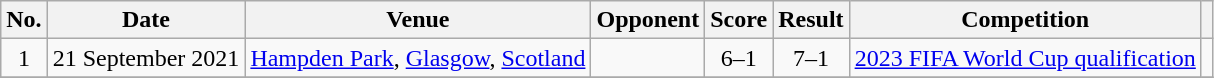<table class="wikitable sortable">
<tr>
<th scope="col">No.</th>
<th scope="col">Date</th>
<th scope="col">Venue</th>
<th scope="col">Opponent</th>
<th scope="col">Score</th>
<th scope="col">Result</th>
<th scope="col">Competition</th>
<th scope="col" class="unsortable"></th>
</tr>
<tr>
<td style="text-align:center">1</td>
<td>21 September 2021</td>
<td><a href='#'>Hampden Park</a>, <a href='#'>Glasgow</a>, <a href='#'>Scotland</a></td>
<td></td>
<td style="text-align:center">6–1</td>
<td style="text-align:center">7–1</td>
<td><a href='#'>2023 FIFA World Cup qualification</a></td>
<td></td>
</tr>
<tr>
</tr>
</table>
